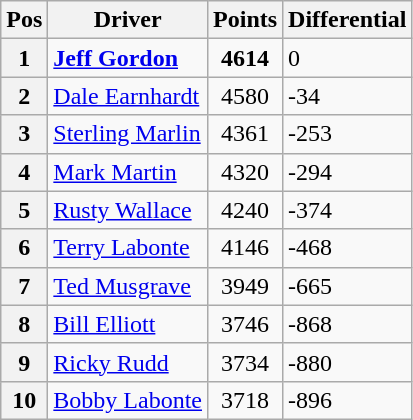<table class="wikitable">
<tr>
<th>Pos</th>
<th>Driver</th>
<th>Points</th>
<th>Differential</th>
</tr>
<tr>
<th>1 </th>
<td><strong><a href='#'>Jeff Gordon</a></strong></td>
<td style="text-align:center;"><strong>4614</strong></td>
<td>0</td>
</tr>
<tr>
<th>2 </th>
<td><a href='#'>Dale Earnhardt</a></td>
<td style="text-align:center;">4580</td>
<td>-34</td>
</tr>
<tr>
<th>3 </th>
<td><a href='#'>Sterling Marlin</a></td>
<td style="text-align:center;">4361</td>
<td>-253</td>
</tr>
<tr>
<th>4 </th>
<td><a href='#'>Mark Martin</a></td>
<td style="text-align:center;">4320</td>
<td>-294</td>
</tr>
<tr>
<th>5 </th>
<td><a href='#'>Rusty Wallace</a></td>
<td style="text-align:center;">4240</td>
<td>-374</td>
</tr>
<tr>
<th>6 </th>
<td><a href='#'>Terry Labonte</a></td>
<td style="text-align:center;">4146</td>
<td>-468</td>
</tr>
<tr>
<th>7 </th>
<td><a href='#'>Ted Musgrave</a></td>
<td style="text-align:center;">3949</td>
<td>-665</td>
</tr>
<tr>
<th>8 </th>
<td><a href='#'>Bill Elliott</a></td>
<td style="text-align:center;">3746</td>
<td>-868</td>
</tr>
<tr>
<th>9 </th>
<td><a href='#'>Ricky Rudd</a></td>
<td style="text-align:center;">3734</td>
<td>-880</td>
</tr>
<tr>
<th>10 </th>
<td><a href='#'>Bobby Labonte</a></td>
<td style="text-align:center;">3718</td>
<td>-896</td>
</tr>
</table>
